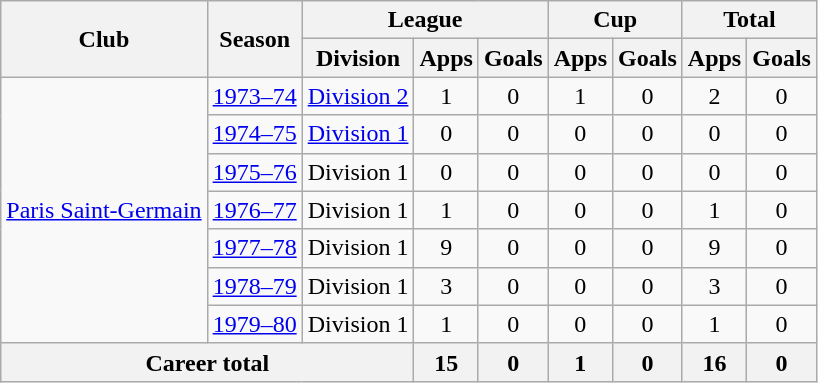<table class="wikitable" style="text-align:center">
<tr>
<th rowspan="2">Club</th>
<th rowspan="2">Season</th>
<th colspan="3">League</th>
<th colspan="2">Cup</th>
<th colspan="2">Total</th>
</tr>
<tr>
<th>Division</th>
<th>Apps</th>
<th>Goals</th>
<th>Apps</th>
<th>Goals</th>
<th>Apps</th>
<th>Goals</th>
</tr>
<tr>
<td rowspan="7"><a href='#'>Paris Saint-Germain</a></td>
<td><a href='#'>1973–74</a></td>
<td><a href='#'>Division 2</a></td>
<td>1</td>
<td>0</td>
<td>1</td>
<td>0</td>
<td>2</td>
<td>0</td>
</tr>
<tr>
<td><a href='#'>1974–75</a></td>
<td><a href='#'>Division 1</a></td>
<td>0</td>
<td>0</td>
<td>0</td>
<td>0</td>
<td>0</td>
<td>0</td>
</tr>
<tr>
<td><a href='#'>1975–76</a></td>
<td>Division 1</td>
<td>0</td>
<td>0</td>
<td>0</td>
<td>0</td>
<td>0</td>
<td>0</td>
</tr>
<tr>
<td><a href='#'>1976–77</a></td>
<td>Division 1</td>
<td>1</td>
<td>0</td>
<td>0</td>
<td>0</td>
<td>1</td>
<td>0</td>
</tr>
<tr>
<td><a href='#'>1977–78</a></td>
<td>Division 1</td>
<td>9</td>
<td>0</td>
<td>0</td>
<td>0</td>
<td>9</td>
<td>0</td>
</tr>
<tr>
<td><a href='#'>1978–79</a></td>
<td>Division 1</td>
<td>3</td>
<td>0</td>
<td>0</td>
<td>0</td>
<td>3</td>
<td>0</td>
</tr>
<tr>
<td><a href='#'>1979–80</a></td>
<td>Division 1</td>
<td>1</td>
<td>0</td>
<td>0</td>
<td>0</td>
<td>1</td>
<td>0</td>
</tr>
<tr>
<th colspan="3">Career total</th>
<th>15</th>
<th>0</th>
<th>1</th>
<th>0</th>
<th>16</th>
<th>0</th>
</tr>
</table>
